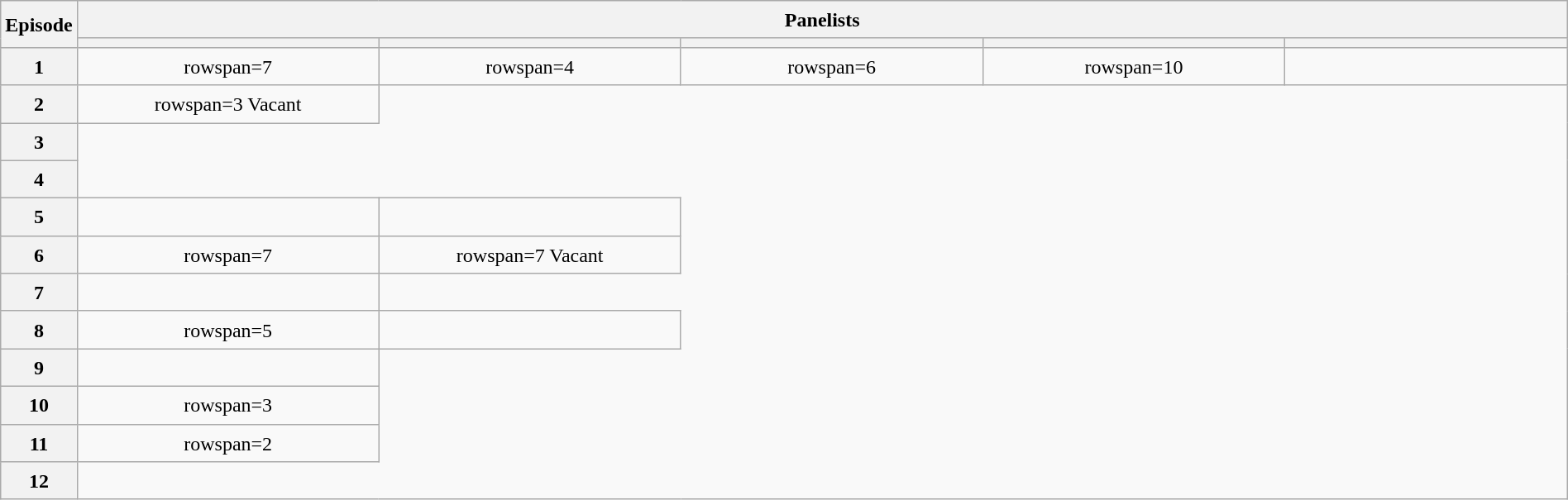<table class="wikitable plainrowheaders mw-collapsible" style="text-align:center; line-height:23px; width:100%;">
<tr>
<th rowspan=2 width=01%>Episode</th>
<th colspan=5>Panelists</th>
</tr>
<tr>
<th width="20%"></th>
<th width="20%"></th>
<th width="20%"></th>
<th width="20%"></th>
<th width="20%"></th>
</tr>
<tr>
<th>1</th>
<td>rowspan=7 </td>
<td>rowspan=4 </td>
<td>rowspan=6 </td>
<td>rowspan=10 </td>
<td></td>
</tr>
<tr>
<th>2</th>
<td>rowspan=3  Vacant</td>
</tr>
<tr>
<th>3</th>
</tr>
<tr>
<th>4</th>
</tr>
<tr>
<th>5</th>
<td></td>
<td></td>
</tr>
<tr>
<th>6</th>
<td>rowspan=7 </td>
<td>rowspan=7  Vacant</td>
</tr>
<tr>
<th>7</th>
<td></td>
</tr>
<tr>
<th>8</th>
<td>rowspan=5 </td>
<td></td>
</tr>
<tr>
<th>9</th>
<td></td>
</tr>
<tr>
<th>10</th>
<td>rowspan=3 </td>
</tr>
<tr>
<th>11</th>
<td>rowspan=2 </td>
</tr>
<tr>
<th>12</th>
</tr>
</table>
